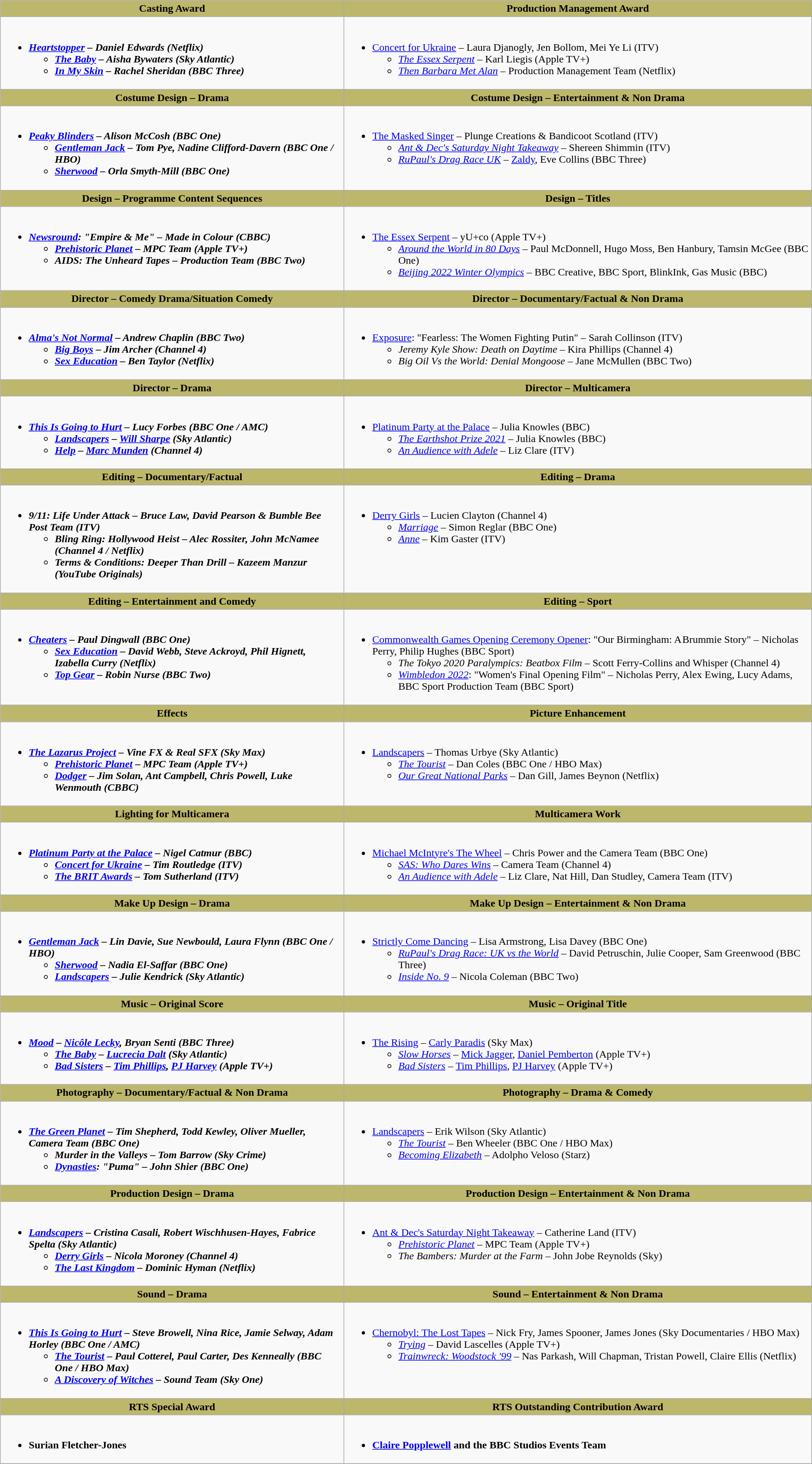<table class=wikitable>
<tr>
<th style="background:#BDB76B;" width:50%">Casting Award</th>
<th style="background:#BDB76B;" width:50%">Production Management Award</th>
</tr>
<tr>
<td valign="top"><br><ul><li><strong><em><a href='#'>Heartstopper</a><em> – Daniel Edwards (Netflix)<strong><ul><li></em><a href='#'>The Baby</a><em> – Aisha Bywaters (Sky Atlantic)</li><li></em><a href='#'>In My Skin</a><em> – Rachel Sheridan (BBC Three)</li></ul></li></ul></td>
<td valign="top"><br><ul><li></em></strong><a href='#'>Concert for Ukraine</a></em> – Laura Djanogly, Jen Bollom, Mei Ye Li (ITV)</strong><ul><li><em><a href='#'>The Essex Serpent</a></em> – Karl Liegis (Apple TV+)</li><li><em><a href='#'>Then Barbara Met Alan</a></em> – Production Management Team (Netflix)</li></ul></li></ul></td>
</tr>
<tr>
<th style="background:#BDB76B;" width:50%">Costume Design – Drama</th>
<th style="background:#BDB76B;" width:50%">Costume Design – Entertainment & Non Drama</th>
</tr>
<tr>
<td valign="top"><br><ul><li><strong><em><a href='#'>Peaky Blinders</a><em> – Alison McCosh (BBC One)<strong><ul><li></em><a href='#'>Gentleman Jack</a><em> – Tom Pye, Nadine Clifford-Davern (BBC One / HBO)</li><li></em><a href='#'>Sherwood</a><em> – Orla Smyth-Mill (BBC One)</li></ul></li></ul></td>
<td valign="top"><br><ul><li></em></strong><a href='#'>The Masked Singer</a></em> – Plunge Creations & Bandicoot Scotland (ITV)</strong><ul><li><em><a href='#'>Ant & Dec's Saturday Night Takeaway</a></em> – Shereen Shimmin (ITV)</li><li><em><a href='#'>RuPaul's Drag Race UK</a></em> – <a href='#'>Zaldy</a>, Eve Collins (BBC Three)</li></ul></li></ul></td>
</tr>
<tr>
<th style="background:#BDB76B;" width:50%">Design – Programme Content Sequences</th>
<th style="background:#BDB76B;" width:50%">Design – Titles</th>
</tr>
<tr>
<td valign="top"><br><ul><li><strong><em><a href='#'>Newsround</a><em>: "Empire & Me" – Made in Colour (CBBC)<strong><ul><li></em><a href='#'>Prehistoric Planet</a><em> – MPC Team (Apple TV+)</li><li></em>AIDS: The Unheard Tapes<em> – Production Team (BBC Two)</li></ul></li></ul></td>
<td valign="top"><br><ul><li></em></strong><a href='#'>The Essex Serpent</a></em> – yU+co (Apple TV+)</strong><ul><li><em><a href='#'>Around the World in 80 Days</a></em> – Paul McDonnell, Hugo Moss, Ben Hanbury, Tamsin McGee (BBC One)</li><li><em><a href='#'>Beijing 2022 Winter Olympics</a></em> – BBC Creative, BBC Sport, BlinkInk, Gas Music (BBC)</li></ul></li></ul></td>
</tr>
<tr>
<th style="background:#BDB76B;" width:50%">Director – Comedy Drama/Situation Comedy</th>
<th style="background:#BDB76B;" width:50%">Director – Documentary/Factual & Non Drama</th>
</tr>
<tr>
<td valign="top"><br><ul><li><strong><em><a href='#'>Alma's Not Normal</a><em> – Andrew Chaplin (BBC Two)<strong><ul><li></em><a href='#'>Big Boys</a><em> – Jim Archer (Channel 4)</li><li></em><a href='#'>Sex Education</a><em> – Ben Taylor (Netflix)</li></ul></li></ul></td>
<td valign="top"><br><ul><li></em></strong><a href='#'>Exposure</a></em>: "Fearless: The Women Fighting Putin" – Sarah Collinson (ITV)</strong><ul><li><em>Jeremy Kyle Show: Death on Daytime</em> – Kira Phillips (Channel 4)</li><li><em>Big Oil Vs the World: Denial Mongoose</em> – Jane McMullen (BBC Two)</li></ul></li></ul></td>
</tr>
<tr>
<th style="background:#BDB76B;" width:50%">Director – Drama</th>
<th style="background:#BDB76B;" width:50%">Director – Multicamera</th>
</tr>
<tr>
<td valign="top"><br><ul><li><strong><em><a href='#'>This Is Going to Hurt</a><em> – Lucy Forbes (BBC One / AMC)<strong><ul><li></em><a href='#'>Landscapers</a><em> – <a href='#'>Will Sharpe</a> (Sky Atlantic)</li><li></em><a href='#'>Help</a><em> – <a href='#'>Marc Munden</a> (Channel 4)</li></ul></li></ul></td>
<td valign="top"><br><ul><li></em></strong><a href='#'>Platinum Party at the Palace</a></em> – Julia Knowles (BBC)</strong><ul><li><em><a href='#'>The Earthshot Prize 2021</a></em> – Julia Knowles (BBC)</li><li><em><a href='#'>An Audience with Adele</a></em> – Liz Clare (ITV)</li></ul></li></ul></td>
</tr>
<tr>
<th style="background:#BDB76B;" width:50%">Editing – Documentary/Factual</th>
<th style="background:#BDB76B;" width:50%">Editing – Drama</th>
</tr>
<tr>
<td valign="top"><br><ul><li><strong><em>9/11: Life Under Attack<em> – Bruce Law, David Pearson & Bumble Bee Post Team (ITV)<strong><ul><li></em>Bling Ring: Hollywood Heist<em> – Alec Rossiter, John McNamee (Channel 4 / Netflix)</li><li></em>Terms & Conditions: Deeper Than Drill<em> – Kazeem Manzur (YouTube Originals)</li></ul></li></ul></td>
<td valign="top"><br><ul><li></em></strong><a href='#'>Derry Girls</a></em> – Lucien Clayton (Channel 4)</strong><ul><li><em><a href='#'>Marriage</a></em> – Simon Reglar (BBC One)</li><li><em><a href='#'>Anne</a></em> – Kim Gaster (ITV)</li></ul></li></ul></td>
</tr>
<tr>
<th style="background:#BDB76B;" width:50%">Editing – Entertainment and Comedy</th>
<th style="background:#BDB76B;" width:50%">Editing – Sport</th>
</tr>
<tr>
<td valign="top"><br><ul><li><strong><em><a href='#'>Cheaters</a><em> – Paul Dingwall (BBC One)<strong><ul><li></em><a href='#'>Sex Education</a><em> – David Webb, Steve Ackroyd, Phil Hignett, Izabella Curry (Netflix)</li><li></em><a href='#'>Top Gear</a><em> – Robin Nurse (BBC Two)</li></ul></li></ul></td>
<td valign="top"><br><ul><li></em></strong><a href='#'>Commonwealth Games Opening Ceremony Opener</a></em>: "Our Birmingham: A Brummie Story" – Nicholas Perry, Philip Hughes (BBC Sport)</strong><ul><li><em>The Tokyo 2020 Paralympics: Beatbox Film</em> – Scott Ferry-Collins and Whisper (Channel 4)</li><li><em><a href='#'>Wimbledon 2022</a></em>: "Women's Final Opening Film" – Nicholas Perry, Alex Ewing, Lucy Adams, BBC Sport Production Team (BBC Sport)</li></ul></li></ul></td>
</tr>
<tr>
<th style="background:#BDB76B;" width:50%">Effects</th>
<th style="background:#BDB76B;" width:50%">Picture Enhancement</th>
</tr>
<tr>
<td valign="top"><br><ul><li><strong><em><a href='#'>The Lazarus Project</a><em> – Vine FX & Real SFX (Sky Max)<strong><ul><li></em><a href='#'>Prehistoric Planet</a><em> – MPC Team (Apple TV+)</li><li></em><a href='#'>Dodger</a><em> – Jim Solan, Ant Campbell, Chris Powell, Luke Wenmouth (CBBC)</li></ul></li></ul></td>
<td valign="top"><br><ul><li></em></strong><a href='#'>Landscapers</a></em> – Thomas Urbye (Sky Atlantic)</strong><ul><li><em><a href='#'>The Tourist</a></em> – Dan Coles (BBC One / HBO Max)</li><li><em><a href='#'>Our Great National Parks</a></em> – Dan Gill, James Beynon (Netflix)</li></ul></li></ul></td>
</tr>
<tr>
<th style="background:#BDB76B;" width:50%">Lighting for Multicamera</th>
<th style="background:#BDB76B;" width:50%">Multicamera Work</th>
</tr>
<tr>
<td valign="top"><br><ul><li><strong><em><a href='#'>Platinum Party at the Palace</a><em> – Nigel Catmur (BBC)<strong><ul><li></em><a href='#'>Concert for Ukraine</a><em> – Tim Routledge (ITV)</li><li></em><a href='#'>The BRIT Awards</a><em> – Tom Sutherland (ITV)</li></ul></li></ul></td>
<td valign="top"><br><ul><li></em></strong><a href='#'>Michael McIntyre's The Wheel</a></em> – Chris Power and the Camera Team (BBC One)</strong><ul><li><em><a href='#'>SAS: Who Dares Wins</a></em> – Camera Team (Channel 4)</li><li><em><a href='#'>An Audience with Adele</a></em> – Liz Clare, Nat Hill, Dan Studley, Camera Team (ITV)</li></ul></li></ul></td>
</tr>
<tr>
<th style="background:#BDB76B;" width:50%">Make Up Design – Drama</th>
<th style="background:#BDB76B;" width:50%">Make Up Design – Entertainment & Non Drama</th>
</tr>
<tr>
<td valign="top"><br><ul><li><strong><em><a href='#'>Gentleman Jack</a><em> – Lin Davie, Sue Newbould, Laura Flynn (BBC One / HBO)<strong><ul><li></em><a href='#'>Sherwood</a><em> – Nadia El-Saffar (BBC One)</li><li></em><a href='#'>Landscapers</a><em> – Julie Kendrick (Sky Atlantic)</li></ul></li></ul></td>
<td valign="top"><br><ul><li></em></strong><a href='#'>Strictly Come Dancing</a></em> – Lisa Armstrong, Lisa Davey (BBC One)</strong><ul><li><em><a href='#'>RuPaul's Drag Race: UK vs the World</a></em> – David Petruschin, Julie Cooper, Sam Greenwood (BBC Three)</li><li><em><a href='#'>Inside No. 9</a></em> – Nicola Coleman (BBC Two)</li></ul></li></ul></td>
</tr>
<tr>
<th style="background:#BDB76B;" width:50%">Music – Original Score</th>
<th style="background:#BDB76B;" width:50%">Music – Original Title</th>
</tr>
<tr>
<td valign="top"><br><ul><li><strong><em><a href='#'>Mood</a><em> – <a href='#'>Nicôle Lecky</a>, Bryan Senti (BBC Three)<strong><ul><li></em><a href='#'>The Baby</a><em> – <a href='#'>Lucrecia Dalt</a> (Sky Atlantic)</li><li></em><a href='#'>Bad Sisters</a><em> – <a href='#'>Tim Phillips</a>, <a href='#'>PJ Harvey</a> (Apple TV+)</li></ul></li></ul></td>
<td valign="top"><br><ul><li></em></strong><a href='#'>The Rising</a></em> – <a href='#'>Carly Paradis</a> (Sky Max)</strong><ul><li><em><a href='#'>Slow Horses</a></em> – <a href='#'>Mick Jagger</a>, <a href='#'>Daniel Pemberton</a> (Apple TV+)</li><li><em><a href='#'>Bad Sisters</a></em> – <a href='#'>Tim Phillips</a>, <a href='#'>PJ Harvey</a> (Apple TV+)</li></ul></li></ul></td>
</tr>
<tr>
<th style="background:#BDB76B;" width:50%">Photography – Documentary/Factual & Non Drama</th>
<th style="background:#BDB76B;" width:50%">Photography – Drama & Comedy</th>
</tr>
<tr>
<td valign="top"><br><ul><li><strong><em><a href='#'>The Green Planet</a><em> – Tim Shepherd, Todd Kewley, Oliver Mueller, Camera Team (BBC One)<strong><ul><li></em>Murder in the Valleys<em> – Tom Barrow (Sky Crime)</li><li></em><a href='#'>Dynasties</a><em>: "Puma" – John Shier (BBC One)</li></ul></li></ul></td>
<td valign="top"><br><ul><li></em></strong><a href='#'>Landscapers</a></em> – Erik Wilson (Sky Atlantic)</strong><ul><li><em><a href='#'>The Tourist</a></em> – Ben Wheeler (BBC One / HBO Max)</li><li><em><a href='#'>Becoming Elizabeth</a></em> – Adolpho Veloso (Starz)</li></ul></li></ul></td>
</tr>
<tr>
<th style="background:#BDB76B;" width:50%">Production Design – Drama</th>
<th style="background:#BDB76B;" width:50%">Production Design – Entertainment & Non Drama</th>
</tr>
<tr>
<td valign="top"><br><ul><li><strong><em><a href='#'>Landscapers</a><em> – Cristina Casali, Robert Wischhusen-Hayes, Fabrice Spelta (Sky Atlantic)<strong><ul><li></em><a href='#'>Derry Girls</a><em> – Nicola Moroney (Channel 4)</li><li></em><a href='#'>The Last Kingdom</a><em> – Dominic Hyman (Netflix)</li></ul></li></ul></td>
<td valign="top"><br><ul><li></em></strong><a href='#'>Ant & Dec's Saturday Night Takeaway</a></em> – Catherine Land (ITV)</strong><ul><li><em><a href='#'>Prehistoric Planet</a></em> – MPC Team (Apple TV+)</li><li><em>The Bambers: Murder at the Farm</em> – John Jobe Reynolds (Sky)</li></ul></li></ul></td>
</tr>
<tr>
<th style="background:#BDB76B;" width:50%">Sound – Drama</th>
<th style="background:#BDB76B;" width:50%">Sound – Entertainment & Non Drama</th>
</tr>
<tr>
<td valign="top"><br><ul><li><strong><em><a href='#'>This Is Going to Hurt</a><em> – Steve Browell, Nina Rice, Jamie Selway, Adam Horley (BBC One / AMC)<strong><ul><li></em><a href='#'>The Tourist</a><em> – Paul Cotterel, Paul Carter, Des Kenneally (BBC One / HBO Max)</li><li></em><a href='#'>A Discovery of Witches</a><em> – Sound Team (Sky One)</li></ul></li></ul></td>
<td valign="top"><br><ul><li></em></strong><a href='#'>Chernobyl: The Lost Tapes</a></em> – Nick Fry, James Spooner, James Jones (Sky Documentaries / HBO Max)</strong><ul><li><em><a href='#'>Trying</a></em> – David Lascelles (Apple TV+)</li><li><em><a href='#'>Trainwreck: Woodstock '99</a></em> – Nas Parkash, Will Chapman, Tristan Powell, Claire Ellis (Netflix)</li></ul></li></ul></td>
</tr>
<tr>
<th style="background:#BDB76B;" width:50%">RTS Special Award</th>
<th style="background:#BDB76B;" width:50%">RTS Outstanding Contribution Award</th>
</tr>
<tr>
<td valign="top"><br><ul><li><strong>Surian Fletcher-Jones</strong></li></ul></td>
<td valign="top"><br><ul><li><strong><a href='#'>Claire Popplewell</a> and the BBC Studios Events Team</strong></li></ul></td>
</tr>
<tr>
</tr>
</table>
